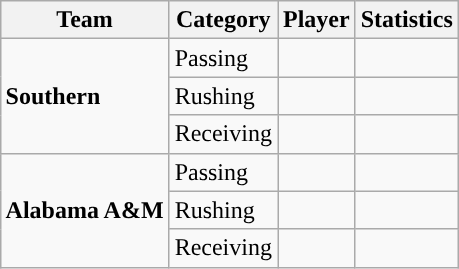<table class="wikitable" style="float: right;">
<tr>
<th>Team</th>
<th>Category</th>
<th>Player</th>
<th>Statistics</th>
</tr>
<tr>
<td rowspan=3><strong>Southern</strong></td>
<td>Passing</td>
<td></td>
<td></td>
</tr>
<tr>
<td>Rushing</td>
<td></td>
<td></td>
</tr>
<tr>
<td>Receiving</td>
<td></td>
<td></td>
</tr>
<tr>
<td rowspan=3><strong>Alabama A&M</strong></td>
<td>Passing</td>
<td></td>
<td></td>
</tr>
<tr>
<td>Rushing</td>
<td></td>
<td></td>
</tr>
<tr>
<td>Receiving</td>
<td></td>
<td></td>
</tr>
</table>
